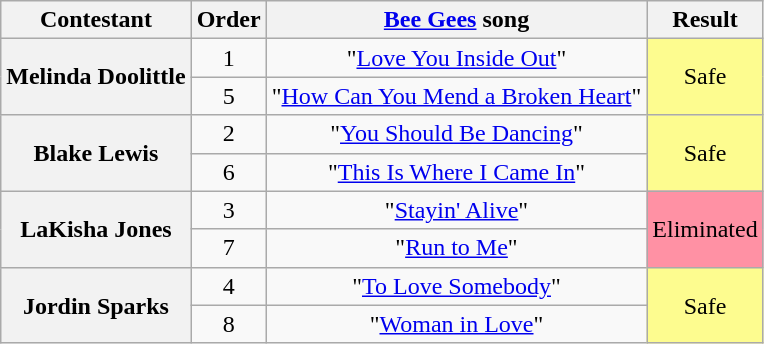<table class="wikitable unsortable" style="text-align:center;">
<tr>
<th scope="col">Contestant</th>
<th scope="col">Order</th>
<th scope="col"><a href='#'>Bee Gees</a> song</th>
<th scope="col">Result</th>
</tr>
<tr>
<th scope="row" rowspan="2">Melinda Doolittle</th>
<td>1</td>
<td>"<a href='#'>Love You Inside Out</a>"</td>
<td rowspan="2" style="background:#FDFC8F">Safe</td>
</tr>
<tr>
<td>5</td>
<td>"<a href='#'>How Can You Mend a Broken Heart</a>"</td>
</tr>
<tr>
<th scope="row" rowspan="2">Blake Lewis</th>
<td>2</td>
<td>"<a href='#'>You Should Be Dancing</a>"</td>
<td rowspan="2" style="background:#FDFC8F">Safe</td>
</tr>
<tr>
<td>6</td>
<td>"<a href='#'>This Is Where I Came In</a>"</td>
</tr>
<tr>
<th scope="row" rowspan="2">LaKisha Jones</th>
<td>3</td>
<td>"<a href='#'>Stayin' Alive</a>"</td>
<td rowspan="2" bgcolor="FF91A4">Eliminated</td>
</tr>
<tr>
<td>7</td>
<td>"<a href='#'>Run to Me</a>"</td>
</tr>
<tr>
<th scope="row" rowspan="2">Jordin Sparks</th>
<td>4</td>
<td>"<a href='#'>To Love Somebody</a>"</td>
<td rowspan="2" style="background:#FDFC8F">Safe</td>
</tr>
<tr>
<td>8</td>
<td>"<a href='#'>Woman in Love</a>"</td>
</tr>
</table>
